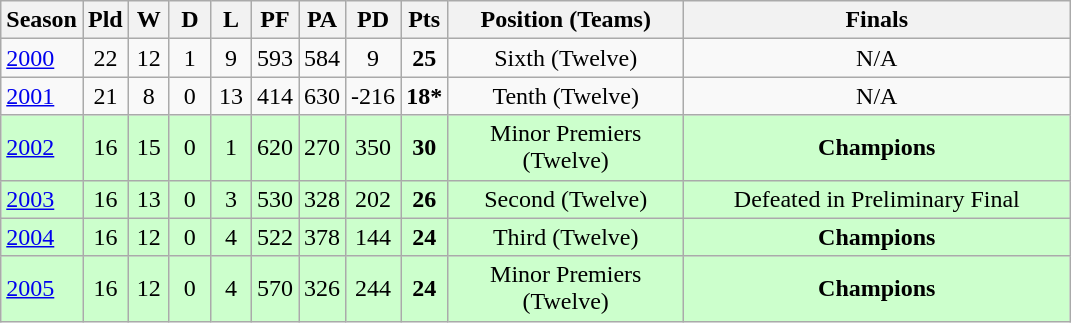<table class="wikitable" style="text-align:center;">
<tr>
<th width=30>Season</th>
<th width=20 abbr="Played">Pld</th>
<th width=20 abbr="Won">W</th>
<th width=20 abbr="Drawn">D</th>
<th width=20 abbr="Lost">L</th>
<th width=20 abbr="Points for">PF</th>
<th width=20 abbr="Points against">PA</th>
<th width=20 abbr="Points difference">PD</th>
<th width=20 abbr="Points">Pts</th>
<th width=150>Position (Teams)</th>
<th width=250>Finals</th>
</tr>
<tr>
<td style="text-align:left;"><a href='#'>2000</a></td>
<td>22</td>
<td>12</td>
<td>1</td>
<td>9</td>
<td>593</td>
<td>584</td>
<td>9</td>
<td><strong>25</strong></td>
<td>Sixth (Twelve)</td>
<td>N/A</td>
</tr>
<tr>
<td style="text-align:left;"><a href='#'>2001</a></td>
<td>21</td>
<td>8</td>
<td>0</td>
<td>13</td>
<td>414</td>
<td>630</td>
<td>-216</td>
<td><strong>18*</strong></td>
<td>Tenth (Twelve)</td>
<td>N/A</td>
</tr>
<tr style="background: #ccffcc;">
<td style="text-align:left;"><a href='#'>2002</a></td>
<td>16</td>
<td>15</td>
<td>0</td>
<td>1</td>
<td>620</td>
<td>270</td>
<td>350</td>
<td><strong>30</strong></td>
<td>Minor Premiers (Twelve)</td>
<td><strong>Champions</strong></td>
</tr>
<tr style="background: #ccffcc;">
<td style="text-align:left;"><a href='#'>2003</a></td>
<td>16</td>
<td>13</td>
<td>0</td>
<td>3</td>
<td>530</td>
<td>328</td>
<td>202</td>
<td><strong>26</strong></td>
<td>Second (Twelve)</td>
<td>Defeated in Preliminary Final</td>
</tr>
<tr style="background: #ccffcc;">
<td style="text-align:left;"><a href='#'>2004</a></td>
<td>16</td>
<td>12</td>
<td>0</td>
<td>4</td>
<td>522</td>
<td>378</td>
<td>144</td>
<td><strong>24</strong></td>
<td>Third (Twelve)</td>
<td><strong>Champions</strong></td>
</tr>
<tr style="background: #ccffcc;">
<td style="text-align:left;"><a href='#'>2005</a></td>
<td>16</td>
<td>12</td>
<td>0</td>
<td>4</td>
<td>570</td>
<td>326</td>
<td>244</td>
<td><strong>24</strong></td>
<td>Minor Premiers (Twelve)</td>
<td><strong>Champions</strong></td>
</tr>
</table>
